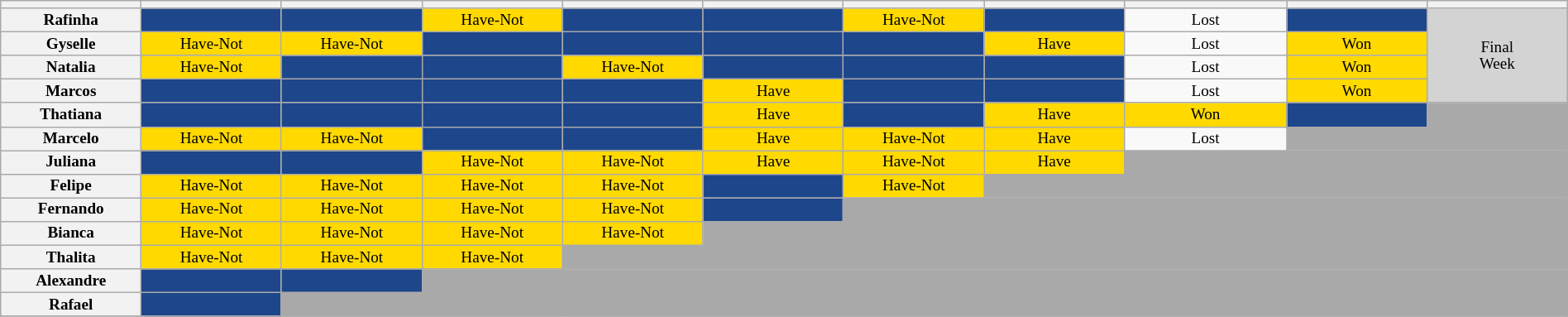<table class="wikitable" style="text-align:center; font-size:80%; width:100%; line-height:13px;">
<tr>
<th width=6.5%></th>
<th width=6.5%></th>
<th width=6.5%></th>
<th width=6.5%></th>
<th width=6.5%></th>
<th width=6.5%></th>
<th width=6.5%></th>
<th width=6.5%></th>
<th width=7.5%></th>
<th width=6.5%></th>
<th width=6.5%></th>
</tr>
<tr>
<th>Rafinha</th>
<td bgcolor="1E468B"></td>
<td bgcolor="1E468B"></td>
<td bgcolor="FFD900">Have-Not</td>
<td bgcolor="1E468B"></td>
<td bgcolor="1E468B"></td>
<td bgcolor="FFD900">Have-Not</td>
<td bgcolor="1E468B"></td>
<td>Lost</td>
<td bgcolor="1E468B"></td>
<td bgcolor="D3D3D3" rowspan=4>Final<br>Week</td>
</tr>
<tr>
<th>Gyselle</th>
<td bgcolor="FFD900">Have-Not</td>
<td bgcolor="FFD900">Have-Not</td>
<td bgcolor="1E468B"></td>
<td bgcolor="1E468B"></td>
<td bgcolor="1E468B"></td>
<td bgcolor="1E468B"></td>
<td bgcolor="FFD900">Have</td>
<td>Lost</td>
<td bgcolor="FFD900">Won</td>
</tr>
<tr>
<th>Natalia</th>
<td bgcolor="FFD900">Have-Not</td>
<td bgcolor="1E468B"></td>
<td bgcolor="1E468B"></td>
<td bgcolor="FFD900">Have-Not</td>
<td bgcolor="1E468B"></td>
<td bgcolor="1E468B"></td>
<td bgcolor="1E468B"></td>
<td>Lost</td>
<td bgcolor="FFD900">Won</td>
</tr>
<tr>
<th>Marcos</th>
<td bgcolor="1E468B"></td>
<td bgcolor="1E468B"></td>
<td bgcolor="1E468B"></td>
<td bgcolor="1E468B"></td>
<td bgcolor="FFD900">Have</td>
<td bgcolor="1E468B"></td>
<td bgcolor="1E468B"></td>
<td>Lost</td>
<td bgcolor="FFD900">Won</td>
</tr>
<tr>
<th>Thatiana</th>
<td bgcolor="1E468B"></td>
<td bgcolor="1E468B"></td>
<td bgcolor="1E468B"></td>
<td bgcolor="1E468B"></td>
<td bgcolor="FFD900">Have</td>
<td bgcolor="1E468B"></td>
<td bgcolor="FFD900">Have</td>
<td bgcolor="FFD900">Won</td>
<td bgcolor="1E468B"></td>
<td bgcolor="A9A9A9"></td>
</tr>
<tr>
<th>Marcelo</th>
<td bgcolor="FFD900">Have-Not</td>
<td bgcolor="FFD900">Have-Not</td>
<td bgcolor="1E468B"></td>
<td bgcolor="1E468B"></td>
<td bgcolor="FFD900">Have</td>
<td bgcolor="FFD900">Have-Not</td>
<td bgcolor="FFD900">Have</td>
<td>Lost</td>
<td bgcolor="A9A9A9" colspan=2></td>
</tr>
<tr>
<th>Juliana</th>
<td bgcolor="1E468B"></td>
<td bgcolor="1E468B"></td>
<td bgcolor="FFD900">Have-Not</td>
<td bgcolor="FFD900">Have-Not</td>
<td bgcolor="FFD900">Have</td>
<td bgcolor="FFD900">Have-Not</td>
<td bgcolor="FFD900">Have</td>
<td bgcolor="A9A9A9" colspan=3></td>
</tr>
<tr>
<th>Felipe</th>
<td bgcolor="FFD900">Have-Not</td>
<td bgcolor="FFD900">Have-Not</td>
<td bgcolor="FFD900">Have-Not</td>
<td bgcolor="FFD900">Have-Not</td>
<td bgcolor="1E468B"></td>
<td bgcolor="FFD900">Have-Not</td>
<td bgcolor="A9A9A9" colspan=4></td>
</tr>
<tr>
<th>Fernando</th>
<td bgcolor="FFD900">Have-Not</td>
<td bgcolor="FFD900">Have-Not</td>
<td bgcolor="FFD900">Have-Not</td>
<td bgcolor="FFD900">Have-Not</td>
<td bgcolor="1E468B"></td>
<td bgcolor="A9A9A9" colspan=5></td>
</tr>
<tr>
<th>Bianca</th>
<td bgcolor="FFD900">Have-Not</td>
<td bgcolor="FFD900">Have-Not</td>
<td bgcolor="FFD900">Have-Not</td>
<td bgcolor="FFD900">Have-Not</td>
<td bgcolor="A9A9A9" colspan=6></td>
</tr>
<tr>
<th>Thalita</th>
<td bgcolor="FFD900">Have-Not</td>
<td bgcolor="FFD900">Have-Not</td>
<td bgcolor="FFD900">Have-Not</td>
<td bgcolor="A9A9A9" colspan=7></td>
</tr>
<tr>
<th>Alexandre</th>
<td bgcolor="1E468B"></td>
<td bgcolor="1E468B"></td>
<td bgcolor="A9A9A9" colspan=8></td>
</tr>
<tr>
<th>Rafael</th>
<td bgcolor="1E468B"></td>
<td bgcolor="A9A9A9" colspan=9></td>
</tr>
<tr>
</tr>
</table>
